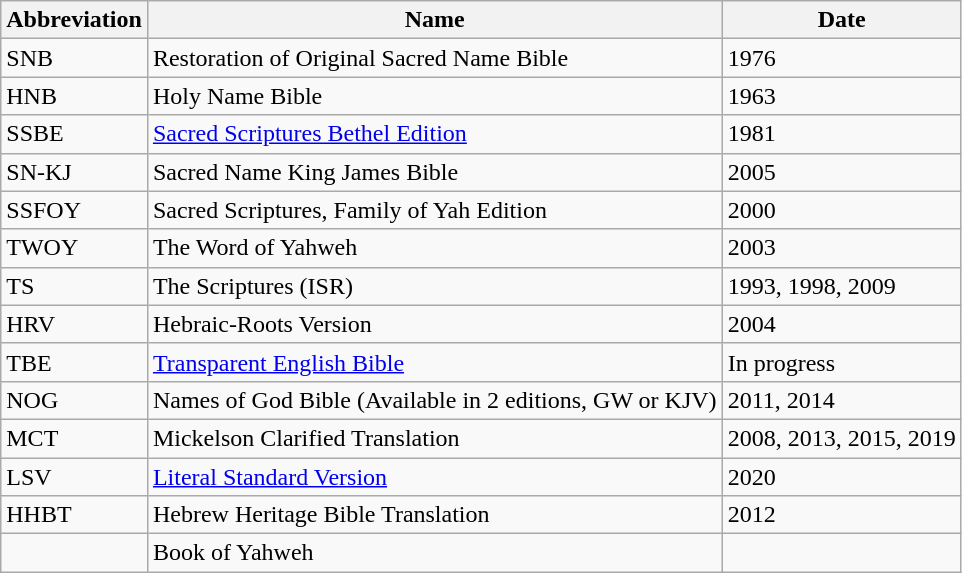<table class="sortable wikitable">
<tr>
<th>Abbreviation</th>
<th>Name</th>
<th>Date</th>
</tr>
<tr>
<td>SNB</td>
<td>Restoration of Original Sacred Name Bible</td>
<td>1976</td>
</tr>
<tr>
<td>HNB</td>
<td>Holy Name Bible</td>
<td>1963</td>
</tr>
<tr>
<td>SSBE</td>
<td><a href='#'>Sacred Scriptures Bethel Edition</a></td>
<td>1981</td>
</tr>
<tr>
<td>SN-KJ</td>
<td>Sacred Name King James Bible</td>
<td>2005</td>
</tr>
<tr>
<td>SSFOY</td>
<td>Sacred Scriptures, Family of Yah Edition</td>
<td>2000</td>
</tr>
<tr>
<td>TWOY</td>
<td>The Word of Yahweh</td>
<td>2003</td>
</tr>
<tr>
<td>TS</td>
<td>The Scriptures (ISR)</td>
<td>1993, 1998, 2009</td>
</tr>
<tr>
<td>HRV</td>
<td>Hebraic-Roots Version</td>
<td>2004</td>
</tr>
<tr>
<td>TBE</td>
<td><a href='#'>Transparent English Bible</a></td>
<td>In progress</td>
</tr>
<tr>
<td>NOG</td>
<td>Names of God Bible (Available in 2 editions, GW or KJV)</td>
<td>2011, 2014</td>
</tr>
<tr>
<td>MCT</td>
<td>Mickelson Clarified Translation</td>
<td>2008, 2013, 2015, 2019</td>
</tr>
<tr>
<td>LSV</td>
<td><a href='#'>Literal Standard Version</a></td>
<td>2020</td>
</tr>
<tr>
<td>HHBT</td>
<td>Hebrew Heritage Bible Translation</td>
<td>2012</td>
</tr>
<tr>
<td></td>
<td>Book of Yahweh</td>
<td></td>
</tr>
</table>
